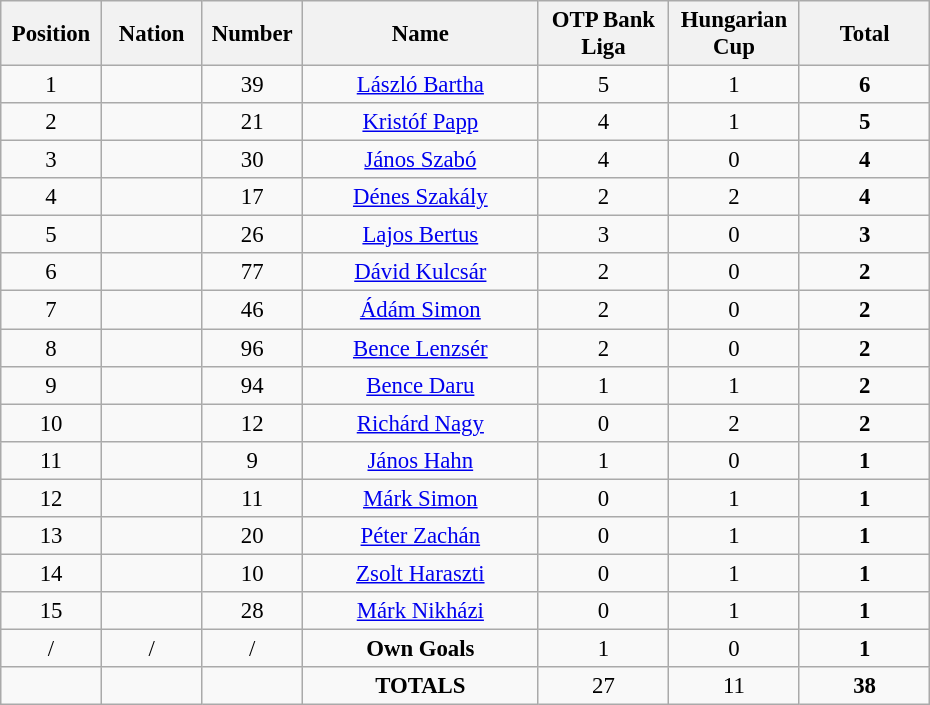<table class="wikitable" style="font-size: 95%; text-align: center;">
<tr>
<th width=60>Position</th>
<th width=60>Nation</th>
<th width=60>Number</th>
<th width=150>Name</th>
<th width=80>OTP Bank Liga</th>
<th width=80>Hungarian Cup</th>
<th width=80>Total</th>
</tr>
<tr>
<td>1</td>
<td></td>
<td>39</td>
<td><a href='#'>László Bartha</a></td>
<td>5</td>
<td>1</td>
<td><strong>6</strong></td>
</tr>
<tr>
<td>2</td>
<td></td>
<td>21</td>
<td><a href='#'>Kristóf Papp</a></td>
<td>4</td>
<td>1</td>
<td><strong>5</strong></td>
</tr>
<tr>
<td>3</td>
<td></td>
<td>30</td>
<td><a href='#'>János Szabó</a></td>
<td>4</td>
<td>0</td>
<td><strong>4</strong></td>
</tr>
<tr>
<td>4</td>
<td></td>
<td>17</td>
<td><a href='#'>Dénes Szakály</a></td>
<td>2</td>
<td>2</td>
<td><strong>4</strong></td>
</tr>
<tr>
<td>5</td>
<td></td>
<td>26</td>
<td><a href='#'>Lajos Bertus</a></td>
<td>3</td>
<td>0</td>
<td><strong>3</strong></td>
</tr>
<tr>
<td>6</td>
<td></td>
<td>77</td>
<td><a href='#'>Dávid Kulcsár</a></td>
<td>2</td>
<td>0</td>
<td><strong>2</strong></td>
</tr>
<tr>
<td>7</td>
<td></td>
<td>46</td>
<td><a href='#'>Ádám Simon</a></td>
<td>2</td>
<td>0</td>
<td><strong>2</strong></td>
</tr>
<tr>
<td>8</td>
<td></td>
<td>96</td>
<td><a href='#'>Bence Lenzsér</a></td>
<td>2</td>
<td>0</td>
<td><strong>2</strong></td>
</tr>
<tr>
<td>9</td>
<td></td>
<td>94</td>
<td><a href='#'>Bence Daru</a></td>
<td>1</td>
<td>1</td>
<td><strong>2</strong></td>
</tr>
<tr>
<td>10</td>
<td></td>
<td>12</td>
<td><a href='#'>Richárd Nagy</a></td>
<td>0</td>
<td>2</td>
<td><strong>2</strong></td>
</tr>
<tr>
<td>11</td>
<td></td>
<td>9</td>
<td><a href='#'>János Hahn</a></td>
<td>1</td>
<td>0</td>
<td><strong>1</strong></td>
</tr>
<tr>
<td>12</td>
<td></td>
<td>11</td>
<td><a href='#'>Márk Simon</a></td>
<td>0</td>
<td>1</td>
<td><strong>1</strong></td>
</tr>
<tr>
<td>13</td>
<td></td>
<td>20</td>
<td><a href='#'>Péter Zachán</a></td>
<td>0</td>
<td>1</td>
<td><strong>1</strong></td>
</tr>
<tr>
<td>14</td>
<td></td>
<td>10</td>
<td><a href='#'>Zsolt Haraszti</a></td>
<td>0</td>
<td>1</td>
<td><strong>1</strong></td>
</tr>
<tr>
<td>15</td>
<td></td>
<td>28</td>
<td><a href='#'>Márk Nikházi</a></td>
<td>0</td>
<td>1</td>
<td><strong>1</strong></td>
</tr>
<tr>
<td>/</td>
<td>/</td>
<td>/</td>
<td><strong>Own Goals</strong></td>
<td>1</td>
<td>0</td>
<td><strong>1</strong></td>
</tr>
<tr>
<td></td>
<td></td>
<td></td>
<td><strong>TOTALS</strong></td>
<td>27</td>
<td>11</td>
<td><strong>38</strong></td>
</tr>
</table>
